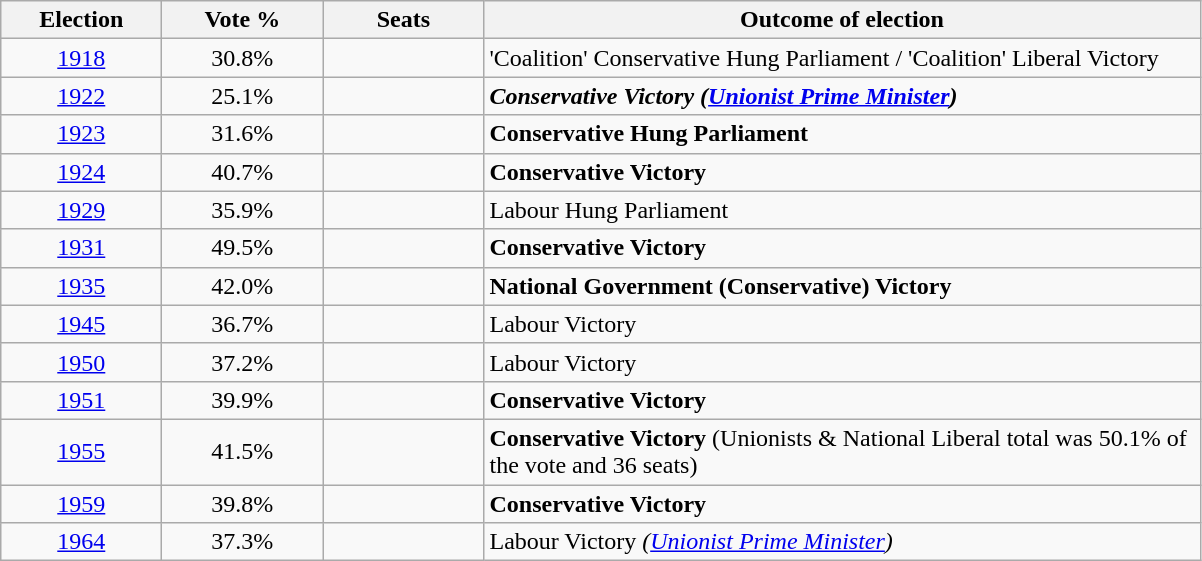<table class="sortable wikitable">
<tr>
<th width=100px>Election</th>
<th width=100px>Vote %</th>
<th width=100px>Seats</th>
<th width=470px>Outcome of election</th>
</tr>
<tr>
<td align=center><a href='#'>1918</a></td>
<td align=center>30.8%</td>
<td align=left></td>
<td align=left>'Coalition' Conservative Hung Parliament / 'Coalition' Liberal Victory</td>
</tr>
<tr>
<td align=center><a href='#'>1922</a></td>
<td align=center>25.1%</td>
<td align=left></td>
<td align=left><strong><em>Conservative Victory (<a href='#'>Unionist Prime Minister</a>)</em></strong></td>
</tr>
<tr>
<td align=center><a href='#'>1923</a></td>
<td align=center>31.6%</td>
<td align=left></td>
<td><strong>Conservative Hung Parliament</strong></td>
</tr>
<tr>
<td align=center><a href='#'>1924</a></td>
<td align=center>40.7%</td>
<td align=left></td>
<td align=left><strong>Conservative Victory</strong></td>
</tr>
<tr>
<td align=center><a href='#'>1929</a></td>
<td align=center>35.9%</td>
<td align=left></td>
<td align=left>Labour Hung Parliament</td>
</tr>
<tr>
<td align=center><a href='#'>1931</a></td>
<td align=center>49.5%</td>
<td align=left></td>
<td align=left><strong>Conservative Victory</strong></td>
</tr>
<tr>
<td align=center><a href='#'>1935</a></td>
<td align=center>42.0%</td>
<td align=left></td>
<td align=left><strong>National Government (Conservative) Victory</strong></td>
</tr>
<tr>
<td align=center><a href='#'>1945</a></td>
<td align=center>36.7%</td>
<td align=left></td>
<td align=left>Labour Victory</td>
</tr>
<tr>
<td align=center><a href='#'>1950</a></td>
<td align=center>37.2%</td>
<td align=left></td>
<td align=left>Labour Victory</td>
</tr>
<tr>
<td align=center><a href='#'>1951</a></td>
<td align=center>39.9%</td>
<td align=left></td>
<td align=left><strong>Conservative Victory</strong></td>
</tr>
<tr>
<td align=center><a href='#'>1955</a></td>
<td align=center>41.5%</td>
<td align=left></td>
<td align=left><strong>Conservative Victory</strong> (Unionists & National Liberal total was 50.1% of the vote and 36 seats)</td>
</tr>
<tr>
<td align=center><a href='#'>1959</a></td>
<td align=center>39.8%</td>
<td align=left></td>
<td align=left><strong>Conservative Victory</strong></td>
</tr>
<tr>
<td align=center><a href='#'>1964</a></td>
<td align=center>37.3%</td>
<td align=left></td>
<td align=left>Labour Victory <em>(<a href='#'>Unionist Prime Minister</a>)</em></td>
</tr>
</table>
